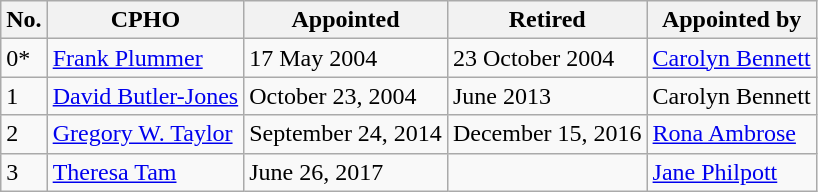<table class="wikitable">
<tr>
<th>No.</th>
<th>CPHO</th>
<th>Appointed</th>
<th>Retired</th>
<th>Appointed by</th>
</tr>
<tr>
<td>0*</td>
<td><a href='#'>Frank Plummer</a></td>
<td>17 May 2004</td>
<td>23 October 2004</td>
<td><a href='#'>Carolyn Bennett</a></td>
</tr>
<tr>
<td>1</td>
<td><a href='#'>David Butler-Jones</a></td>
<td>October 23, 2004</td>
<td>June 2013</td>
<td>Carolyn Bennett</td>
</tr>
<tr>
<td>2</td>
<td><a href='#'>Gregory W. Taylor</a></td>
<td>September 24, 2014</td>
<td>December 15, 2016</td>
<td><a href='#'>Rona Ambrose</a></td>
</tr>
<tr>
<td>3</td>
<td><a href='#'>Theresa Tam</a></td>
<td>June 26, 2017</td>
<td></td>
<td><a href='#'>Jane Philpott</a></td>
</tr>
</table>
